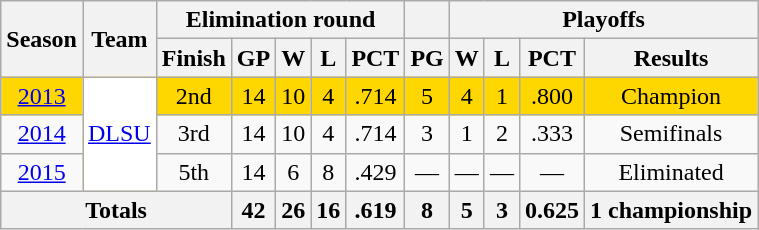<table class=wikitable style="text-align:center">
<tr>
<th rowspan=2>Season</th>
<th rowspan=2>Team</th>
<th colspan="5">Elimination round</th>
<th></th>
<th colspan="4">Playoffs</th>
</tr>
<tr>
<th>Finish</th>
<th>GP</th>
<th>W</th>
<th>L</th>
<th>PCT</th>
<th>PG</th>
<th>W</th>
<th>L</th>
<th>PCT</th>
<th>Results</th>
</tr>
<tr bgcolor="#FFD700">
<td><a href='#'>2013</a></td>
<td bgcolor="white" rowspan="3"><a href='#'>DLSU</a></td>
<td>2nd</td>
<td>14</td>
<td>10</td>
<td>4</td>
<td>.714</td>
<td>5</td>
<td>4</td>
<td>1</td>
<td>.800</td>
<td>Champion</td>
</tr>
<tr>
<td><a href='#'>2014</a></td>
<td>3rd</td>
<td>14</td>
<td>10</td>
<td>4</td>
<td>.714</td>
<td>3</td>
<td>1</td>
<td>2</td>
<td>.333</td>
<td>Semifinals</td>
</tr>
<tr>
<td><a href='#'>2015</a></td>
<td>5th</td>
<td>14</td>
<td>6</td>
<td>8</td>
<td>.429</td>
<td>—</td>
<td>—</td>
<td>—</td>
<td>—</td>
<td>Eliminated</td>
</tr>
<tr>
<th colspan="3">Totals</th>
<th>42</th>
<th>26</th>
<th>16</th>
<th>.619</th>
<th>8</th>
<th>5</th>
<th>3</th>
<th>0.625</th>
<th>1 championship</th>
</tr>
</table>
